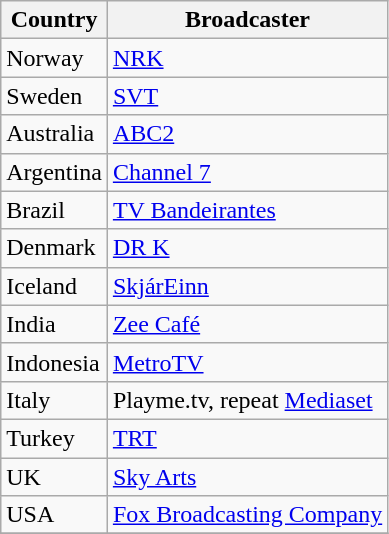<table class="wikitable">
<tr>
<th>Country</th>
<th>Broadcaster</th>
</tr>
<tr>
<td> Norway</td>
<td><a href='#'>NRK</a></td>
</tr>
<tr>
<td> Sweden</td>
<td><a href='#'>SVT</a></td>
</tr>
<tr>
<td> Australia</td>
<td><a href='#'>ABC2</a></td>
</tr>
<tr>
<td> Argentina</td>
<td><a href='#'>Channel 7</a></td>
</tr>
<tr>
<td> Brazil</td>
<td><a href='#'>TV Bandeirantes</a></td>
</tr>
<tr>
<td> Denmark</td>
<td><a href='#'>DR K</a></td>
</tr>
<tr>
<td> Iceland</td>
<td><a href='#'>SkjárEinn</a></td>
</tr>
<tr>
<td> India</td>
<td><a href='#'>Zee Café</a></td>
</tr>
<tr>
<td> Indonesia</td>
<td><a href='#'>MetroTV</a></td>
</tr>
<tr>
<td> Italy</td>
<td>Playme.tv, repeat <a href='#'>Mediaset</a></td>
</tr>
<tr>
<td> Turkey</td>
<td><a href='#'>TRT</a></td>
</tr>
<tr>
<td> UK</td>
<td><a href='#'>Sky Arts</a></td>
</tr>
<tr>
<td> USA</td>
<td><a href='#'>Fox Broadcasting Company</a></td>
</tr>
<tr>
</tr>
</table>
